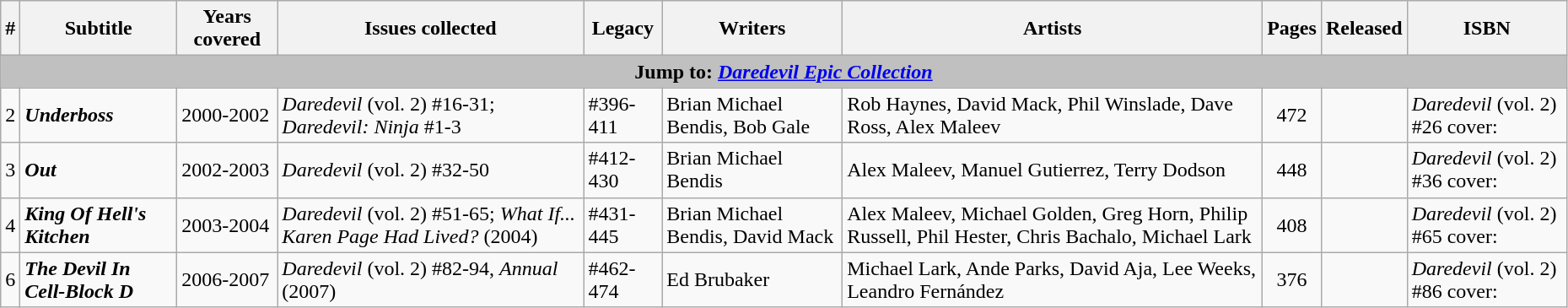<table class="wikitable sortable" width=98%>
<tr>
<th class="unsortable">#</th>
<th class="unsortable">Subtitle</th>
<th>Years covered</th>
<th class="unsortable">Issues collected</th>
<th>Legacy</th>
<th class="unsortable">Writers</th>
<th class="unsortable">Artists</th>
<th class="unsortable">Pages</th>
<th>Released</th>
<th class="unsortable">ISBN</th>
</tr>
<tr>
<th colspan=10 style="background-color: silver;">Jump to: <a href='#'><em>Daredevil</em> <em>Epic Collection</em></a></th>
</tr>
<tr>
<td>2</td>
<td><strong><em>Underboss</em></strong></td>
<td>2000-2002</td>
<td><em>Daredevil</em> (vol. 2) #16-31; <em>Daredevil: Ninja</em> #1-3</td>
<td>#396-411</td>
<td>Brian Michael Bendis, Bob Gale</td>
<td>Rob Haynes, David Mack, Phil Winslade, Dave Ross, Alex Maleev</td>
<td style="text-align: center;">472</td>
<td></td>
<td><em>Daredevil</em> (vol. 2) #26 cover: </td>
</tr>
<tr>
<td>3</td>
<td><strong><em>Out</em></strong></td>
<td>2002-2003</td>
<td><em>Daredevil</em> (vol. 2) #32-50</td>
<td>#412-430</td>
<td>Brian Michael Bendis</td>
<td>Alex Maleev, Manuel Gutierrez, Terry Dodson</td>
<td style="text-align: center;">448</td>
<td></td>
<td><em>Daredevil</em> (vol. 2) #36 cover: </td>
</tr>
<tr>
<td>4</td>
<td><strong><em>King Of Hell's Kitchen</em></strong></td>
<td>2003-2004</td>
<td><em>Daredevil</em> (vol. 2) #51-65; <em>What If... Karen Page Had Lived?</em> (2004)</td>
<td>#431-445</td>
<td>Brian Michael Bendis, David Mack</td>
<td>Alex Maleev, Michael Golden, Greg Horn, Philip Russell, Phil Hester, Chris Bachalo, Michael Lark</td>
<td style="text-align: center;">408</td>
<td></td>
<td><em>Daredevil</em> (vol. 2) #65 cover: </td>
</tr>
<tr>
<td>6</td>
<td><strong><em>The Devil In Cell-Block D</em></strong></td>
<td>2006-2007</td>
<td><em>Daredevil</em> (vol. 2) #82-94, <em>Annual</em> (2007)</td>
<td>#462-474</td>
<td>Ed Brubaker</td>
<td>Michael Lark, Ande Parks, David Aja, Lee Weeks, Leandro Fernández</td>
<td style="text-align: center;">376</td>
<td></td>
<td><em>Daredevil</em> (vol. 2) #86 cover: </td>
</tr>
</table>
